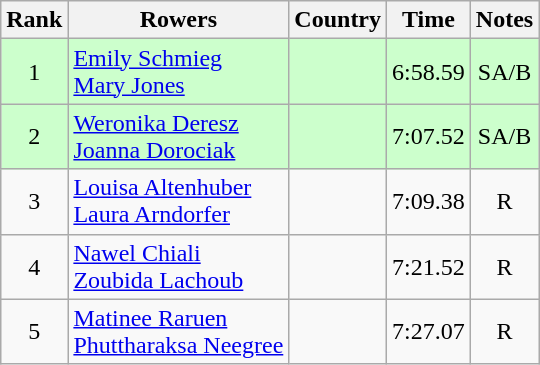<table class="wikitable" style="text-align:center">
<tr>
<th>Rank</th>
<th>Rowers</th>
<th>Country</th>
<th>Time</th>
<th>Notes</th>
</tr>
<tr bgcolor=ccffcc>
<td>1</td>
<td align="left"><a href='#'>Emily Schmieg</a><br><a href='#'>Mary Jones</a></td>
<td align="left"></td>
<td>6:58.59</td>
<td>SA/B</td>
</tr>
<tr bgcolor=ccffcc>
<td>2</td>
<td align="left"><a href='#'>Weronika Deresz</a><br><a href='#'>Joanna Dorociak</a></td>
<td align="left"></td>
<td>7:07.52</td>
<td>SA/B</td>
</tr>
<tr>
<td>3</td>
<td align="left"><a href='#'>Louisa Altenhuber</a><br><a href='#'>Laura Arndorfer</a></td>
<td align="left"></td>
<td>7:09.38</td>
<td>R</td>
</tr>
<tr>
<td>4</td>
<td align="left"><a href='#'>Nawel Chiali</a><br><a href='#'>Zoubida Lachoub</a></td>
<td align="left"></td>
<td>7:21.52</td>
<td>R</td>
</tr>
<tr>
<td>5</td>
<td align="left"><a href='#'>Matinee Raruen</a><br><a href='#'>Phuttharaksa Neegree</a></td>
<td align="left"></td>
<td>7:27.07</td>
<td>R</td>
</tr>
</table>
